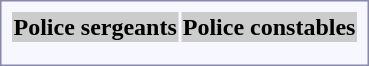<table style="border:1px solid #8888aa; background-color:#f7f8ff; padding:5px; font-size:100%; margin: 0px 12px 12px 0px;">
<tr bgcolor="#CCCCCC">
<th colspan=4>Police sergeants</th>
<th colspan=5>Police constables</th>
</tr>
<tr style="text-align:center;">
<td></td>
<td></td>
<td></td>
<td></td>
<td></td>
<td></td>
<td></td>
<td></td>
<td></td>
</tr>
<tr style="text-align:center;">
<td></td>
<td></td>
<td></td>
<td></td>
<td></td>
<td></td>
<td></td>
<td></td>
<td></td>
</tr>
</table>
